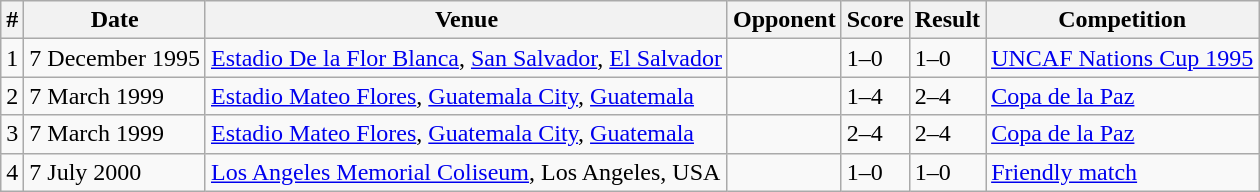<table class="wikitable">
<tr>
<th>#</th>
<th>Date</th>
<th>Venue</th>
<th>Opponent</th>
<th>Score</th>
<th>Result</th>
<th>Competition</th>
</tr>
<tr>
<td>1</td>
<td>7 December 1995</td>
<td><a href='#'>Estadio De la Flor Blanca</a>, <a href='#'>San Salvador</a>, <a href='#'>El Salvador</a></td>
<td></td>
<td>1–0</td>
<td>1–0</td>
<td><a href='#'>UNCAF Nations Cup 1995</a></td>
</tr>
<tr>
<td>2</td>
<td>7 March 1999</td>
<td><a href='#'>Estadio Mateo Flores</a>, <a href='#'>Guatemala City</a>, <a href='#'>Guatemala</a></td>
<td></td>
<td>1–4</td>
<td>2–4</td>
<td><a href='#'>Copa de la Paz</a></td>
</tr>
<tr>
<td>3</td>
<td>7 March 1999</td>
<td><a href='#'>Estadio Mateo Flores</a>, <a href='#'>Guatemala City</a>, <a href='#'>Guatemala</a></td>
<td></td>
<td>2–4</td>
<td>2–4</td>
<td><a href='#'>Copa de la Paz</a></td>
</tr>
<tr>
<td>4</td>
<td>7 July 2000</td>
<td><a href='#'>Los Angeles Memorial Coliseum</a>, Los Angeles, USA</td>
<td></td>
<td>1–0</td>
<td>1–0</td>
<td><a href='#'>Friendly match</a></td>
</tr>
</table>
